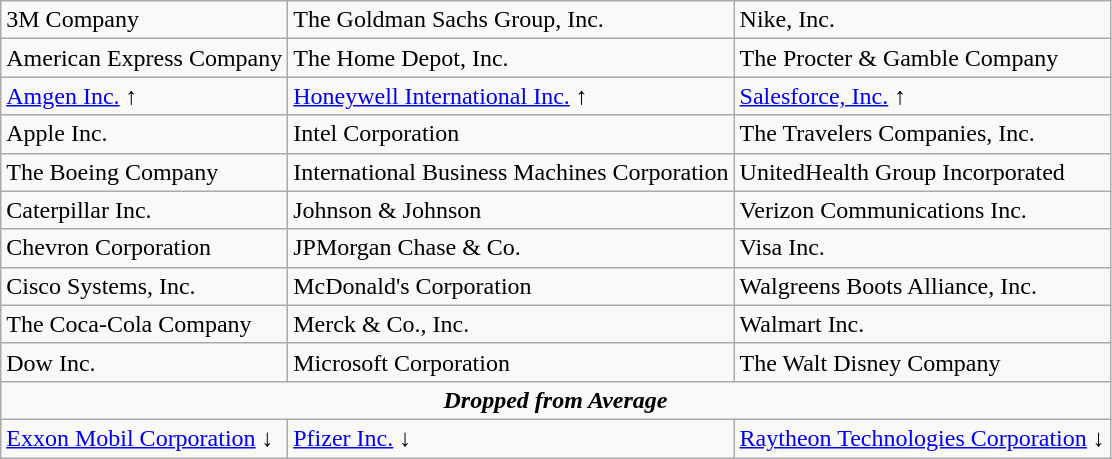<table class="wikitable">
<tr>
<td>3M Company</td>
<td>The Goldman Sachs Group, Inc.</td>
<td>Nike, Inc.</td>
</tr>
<tr>
<td>American Express Company</td>
<td>The Home Depot, Inc.</td>
<td>The Procter & Gamble Company</td>
</tr>
<tr>
<td><a href='#'>Amgen Inc.</a> ↑</td>
<td><a href='#'>Honeywell International Inc.</a> ↑</td>
<td><a href='#'>Salesforce, Inc.</a> ↑<br></td>
</tr>
<tr>
<td>Apple Inc.</td>
<td>Intel Corporation</td>
<td>The Travelers Companies, Inc.</td>
</tr>
<tr>
<td>The Boeing Company</td>
<td>International Business Machines Corporation</td>
<td>UnitedHealth Group Incorporated</td>
</tr>
<tr>
<td>Caterpillar Inc.</td>
<td>Johnson & Johnson</td>
<td>Verizon Communications Inc.</td>
</tr>
<tr>
<td>Chevron Corporation</td>
<td>JPMorgan Chase & Co.</td>
<td>Visa Inc.</td>
</tr>
<tr>
<td>Cisco Systems, Inc.</td>
<td>McDonald's Corporation</td>
<td>Walgreens Boots Alliance, Inc.</td>
</tr>
<tr>
<td>The Coca-Cola Company</td>
<td>Merck & Co., Inc.</td>
<td>Walmart Inc.</td>
</tr>
<tr>
<td>Dow Inc.</td>
<td>Microsoft Corporation</td>
<td>The Walt Disney Company</td>
</tr>
<tr>
<td colspan="3" align="center"><strong><em>Dropped from Average</em></strong></td>
</tr>
<tr>
<td><a href='#'>Exxon Mobil Corporation</a> ↓</td>
<td><a href='#'>Pfizer Inc.</a> ↓</td>
<td><a href='#'>Raytheon Technologies Corporation</a> ↓</td>
</tr>
</table>
